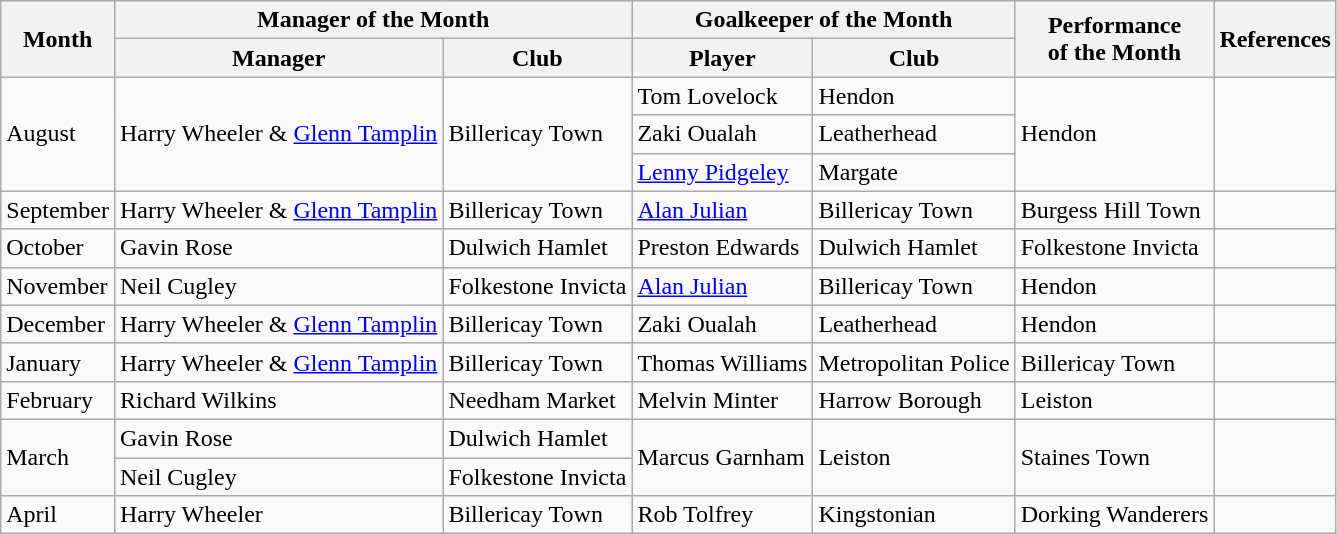<table class="wikitable">
<tr>
<th rowspan="2">Month</th>
<th colspan="2">Manager of the Month</th>
<th colspan="2">Goalkeeper of the Month</th>
<th rowspan="2">Performance<br>of the Month</th>
<th rowspan="2">References</th>
</tr>
<tr>
<th>Manager</th>
<th>Club</th>
<th>Player</th>
<th>Club</th>
</tr>
<tr>
<td rowspan="3">August</td>
<td rowspan="3">Harry Wheeler & <a href='#'>Glenn Tamplin</a></td>
<td rowspan="3">Billericay Town</td>
<td>Tom Lovelock</td>
<td>Hendon</td>
<td rowspan="3">Hendon</td>
<td rowspan="3"></td>
</tr>
<tr>
<td>Zaki Oualah</td>
<td>Leatherhead</td>
</tr>
<tr>
<td><a href='#'>Lenny Pidgeley</a></td>
<td>Margate</td>
</tr>
<tr>
<td>September</td>
<td>Harry Wheeler & <a href='#'>Glenn Tamplin</a></td>
<td>Billericay Town</td>
<td><a href='#'>Alan Julian</a></td>
<td>Billericay Town</td>
<td>Burgess Hill Town</td>
<td></td>
</tr>
<tr>
<td>October</td>
<td>Gavin Rose</td>
<td>Dulwich Hamlet</td>
<td>Preston Edwards</td>
<td>Dulwich Hamlet</td>
<td>Folkestone Invicta</td>
<td></td>
</tr>
<tr>
<td>November</td>
<td>Neil Cugley</td>
<td>Folkestone Invicta</td>
<td><a href='#'>Alan Julian</a></td>
<td>Billericay Town</td>
<td>Hendon</td>
<td></td>
</tr>
<tr>
<td>December</td>
<td>Harry Wheeler & <a href='#'>Glenn Tamplin</a></td>
<td>Billericay Town</td>
<td>Zaki Oualah</td>
<td>Leatherhead</td>
<td>Hendon</td>
<td></td>
</tr>
<tr>
<td>January</td>
<td>Harry Wheeler & <a href='#'>Glenn Tamplin</a></td>
<td>Billericay Town</td>
<td>Thomas Williams</td>
<td>Metropolitan Police</td>
<td>Billericay Town</td>
<td></td>
</tr>
<tr>
<td>February</td>
<td>Richard Wilkins</td>
<td>Needham Market</td>
<td>Melvin Minter</td>
<td>Harrow Borough</td>
<td>Leiston</td>
<td></td>
</tr>
<tr>
<td rowspan="2">March</td>
<td>Gavin Rose</td>
<td>Dulwich Hamlet</td>
<td rowspan="2">Marcus Garnham</td>
<td rowspan="2">Leiston</td>
<td rowspan="2">Staines Town</td>
<td rowspan="2"></td>
</tr>
<tr>
<td>Neil Cugley</td>
<td>Folkestone Invicta</td>
</tr>
<tr>
<td>April</td>
<td>Harry Wheeler</td>
<td>Billericay Town</td>
<td>Rob Tolfrey</td>
<td>Kingstonian</td>
<td>Dorking Wanderers</td>
<td></td>
</tr>
</table>
